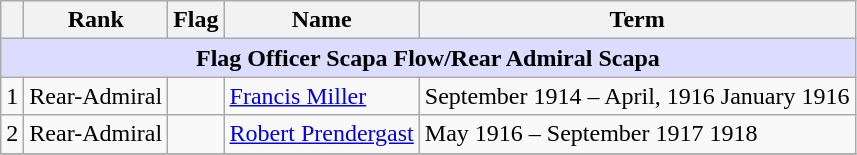<table class="wikitable">
<tr>
<th></th>
<th>Rank</th>
<th>Flag</th>
<th>Name</th>
<th>Term</th>
</tr>
<tr>
<td colspan="5" align="center" style="background:#dcdcfe;"><strong>Flag Officer Scapa Flow/Rear Admiral Scapa</strong></td>
</tr>
<tr>
<td>1</td>
<td>Rear-Admiral</td>
<td></td>
<td><a href='#'>Francis Miller</a></td>
<td>September 1914 – April, 1916 January 1916</td>
</tr>
<tr>
<td>2</td>
<td>Rear-Admiral</td>
<td></td>
<td><a href='#'>Robert Prendergast</a></td>
<td>May 1916 – September 1917 1918</td>
</tr>
<tr>
</tr>
</table>
